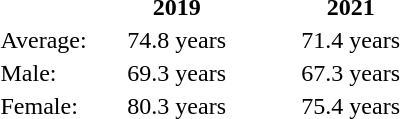<table style="text-align: center;">
<tr>
<th></th>
<th style="width:7em;">2019</th>
<th style="width:7em;">2021</th>
</tr>
<tr>
<td style="text-align: left;">Average:</td>
<td>74.8 years</td>
<td>71.4 years</td>
</tr>
<tr>
<td style="text-align: left;">Male:</td>
<td>69.3 years</td>
<td>67.3 years</td>
</tr>
<tr>
<td style="text-align: left;">Female:</td>
<td>80.3 years</td>
<td>75.4 years</td>
</tr>
</table>
